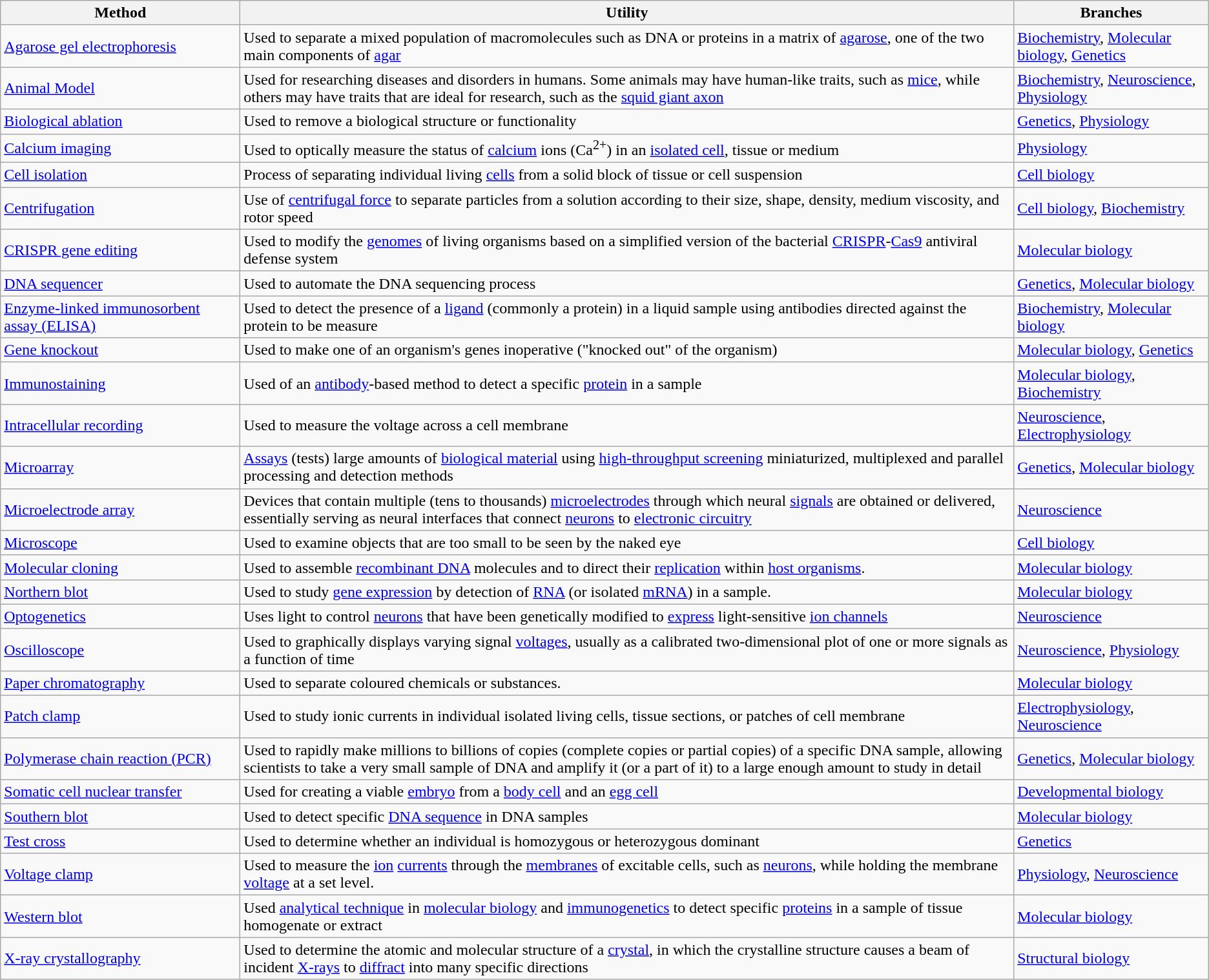<table Class="wikitable sortable">
<tr>
<th style="width:15em;">Method</th>
<th>Utility</th>
<th>Branches</th>
</tr>
<tr>
<td><a href='#'>Agarose gel electrophoresis</a></td>
<td>Used to separate a mixed population of macromolecules such as DNA or proteins in a matrix of <a href='#'>agarose</a>, one of the two main components of <a href='#'>agar</a></td>
<td><a href='#'>Biochemistry</a>, <a href='#'>Molecular biology</a>, <a href='#'>Genetics</a></td>
</tr>
<tr>
<td><a href='#'>Animal Model</a></td>
<td>Used for researching diseases and disorders in humans. Some animals may have human-like traits, such as <a href='#'>mice</a>, while others may have traits that are ideal for research, such as the <a href='#'>squid giant axon</a></td>
<td><a href='#'>Biochemistry</a>, <a href='#'>Neuroscience</a>, <a href='#'>Physiology</a></td>
</tr>
<tr>
<td><a href='#'>Biological ablation</a></td>
<td>Used to remove a biological structure or functionality</td>
<td><a href='#'>Genetics</a>, <a href='#'>Physiology</a></td>
</tr>
<tr>
<td><a href='#'>Calcium imaging</a></td>
<td>Used to optically measure the status of <a href='#'>calcium</a> ions (Ca<sup>2+</sup>) in an <a href='#'>isolated cell</a>, tissue or medium</td>
<td><a href='#'>Physiology</a></td>
</tr>
<tr>
<td><a href='#'>Cell isolation</a></td>
<td>Process of separating individual living <a href='#'>cells</a> from a solid block of tissue or cell suspension</td>
<td><a href='#'>Cell biology</a></td>
</tr>
<tr>
<td><a href='#'>Centrifugation</a></td>
<td>Use of <a href='#'>centrifugal force</a> to separate particles from a solution according to their size, shape, density, medium viscosity, and rotor speed</td>
<td><a href='#'>Cell biology</a>, <a href='#'>Biochemistry</a></td>
</tr>
<tr>
<td><a href='#'>CRISPR gene editing</a></td>
<td>Used to modify the <a href='#'>genomes</a> of living organisms based on a simplified version of the bacterial <a href='#'>CRISPR</a>-<a href='#'>Cas9</a> antiviral defense system</td>
<td><a href='#'>Molecular biology</a></td>
</tr>
<tr>
<td><a href='#'>DNA sequencer</a></td>
<td>Used to automate the DNA sequencing process</td>
<td><a href='#'>Genetics</a>, <a href='#'>Molecular biology</a></td>
</tr>
<tr>
<td><a href='#'>Enzyme-linked immunosorbent assay (ELISA)</a></td>
<td>Used to detect the presence of a <a href='#'>ligand</a> (commonly a protein) in a liquid sample using antibodies directed against the protein to be measure</td>
<td><a href='#'>Biochemistry</a>, <a href='#'>Molecular biology</a></td>
</tr>
<tr>
<td><a href='#'>Gene knockout</a></td>
<td>Used to make one of an organism's genes inoperative ("knocked out" of the organism)</td>
<td><a href='#'>Molecular biology</a>, <a href='#'>Genetics</a></td>
</tr>
<tr>
<td><a href='#'>Immunostaining</a></td>
<td>Used of an <a href='#'>antibody</a>-based method to detect a specific <a href='#'>protein</a> in a sample</td>
<td><a href='#'>Molecular biology</a>, <a href='#'>Biochemistry</a></td>
</tr>
<tr>
<td><a href='#'>Intracellular recording</a></td>
<td>Used to measure the voltage across a cell membrane</td>
<td><a href='#'>Neuroscience</a>, <a href='#'>Electrophysiology</a></td>
</tr>
<tr>
<td><a href='#'>Microarray</a></td>
<td><a href='#'>Assays</a> (tests) large amounts of <a href='#'>biological material</a> using <a href='#'>high-throughput screening</a> miniaturized, multiplexed and parallel processing and detection methods</td>
<td><a href='#'>Genetics</a>, <a href='#'>Molecular biology</a></td>
</tr>
<tr>
<td><a href='#'>Microelectrode array</a></td>
<td>Devices that contain multiple (tens to thousands) <a href='#'>microelectrodes</a> through which neural <a href='#'>signals</a> are obtained or delivered, essentially serving as neural interfaces that connect <a href='#'>neurons</a> to <a href='#'>electronic circuitry</a></td>
<td><a href='#'>Neuroscience</a></td>
</tr>
<tr>
<td><a href='#'>Microscope</a></td>
<td>Used to examine objects that are too small to be seen by the naked eye</td>
<td><a href='#'>Cell biology</a></td>
</tr>
<tr>
<td><a href='#'>Molecular cloning</a></td>
<td>Used to assemble <a href='#'>recombinant DNA</a> molecules and to direct their <a href='#'>replication</a> within <a href='#'>host organisms</a>.</td>
<td><a href='#'>Molecular biology</a></td>
</tr>
<tr>
<td><a href='#'>Northern blot</a></td>
<td>Used to study <a href='#'>gene expression</a> by detection of <a href='#'>RNA</a> (or isolated <a href='#'>mRNA</a>) in a sample.</td>
<td><a href='#'>Molecular biology</a></td>
</tr>
<tr>
<td><a href='#'>Optogenetics</a></td>
<td>Uses light to control <a href='#'>neurons</a> that have been genetically modified to <a href='#'>express</a> light-sensitive <a href='#'>ion channels</a></td>
<td><a href='#'>Neuroscience</a></td>
</tr>
<tr>
<td><a href='#'>Oscilloscope</a></td>
<td>Used to graphically displays varying signal <a href='#'>voltages</a>, usually as a calibrated two-dimensional plot of one or more signals as a function of time</td>
<td><a href='#'>Neuroscience</a>, <a href='#'>Physiology</a></td>
</tr>
<tr>
<td><a href='#'>Paper chromatography</a></td>
<td>Used to separate coloured chemicals or substances.</td>
<td><a href='#'>Molecular biology</a></td>
</tr>
<tr>
<td><a href='#'>Patch clamp</a></td>
<td>Used to study ionic currents in individual isolated living cells, tissue sections, or patches of cell membrane</td>
<td><a href='#'>Electrophysiology</a>, <a href='#'>Neuroscience</a></td>
</tr>
<tr>
<td><a href='#'>Polymerase chain reaction (PCR)</a></td>
<td>Used to rapidly make millions to billions of copies (complete copies or partial copies) of a specific DNA sample, allowing scientists to take a very small sample of DNA and amplify it (or a part of it) to a large enough amount to study in detail</td>
<td><a href='#'>Genetics</a>, <a href='#'>Molecular biology</a></td>
</tr>
<tr>
<td><a href='#'>Somatic cell nuclear transfer</a></td>
<td>Used for creating a viable <a href='#'>embryo</a> from a <a href='#'>body cell</a> and an <a href='#'>egg cell</a></td>
<td><a href='#'>Developmental biology</a></td>
</tr>
<tr>
<td><a href='#'>Southern blot</a></td>
<td>Used to detect specific <a href='#'>DNA sequence</a> in DNA samples</td>
<td><a href='#'>Molecular biology</a></td>
</tr>
<tr>
<td><a href='#'>Test cross</a></td>
<td>Used to determine whether an individual is homozygous or heterozygous dominant</td>
<td><a href='#'>Genetics</a></td>
</tr>
<tr>
<td><a href='#'>Voltage clamp</a></td>
<td>Used to measure the <a href='#'>ion</a> <a href='#'>currents</a> through the <a href='#'>membranes</a> of excitable cells, such as <a href='#'>neurons</a>, while holding the membrane <a href='#'>voltage</a> at a set level.</td>
<td><a href='#'>Physiology</a>, <a href='#'>Neuroscience</a></td>
</tr>
<tr>
<td><a href='#'>Western blot</a></td>
<td>Used <a href='#'>analytical technique</a> in <a href='#'>molecular biology</a> and <a href='#'>immunogenetics</a> to detect specific <a href='#'>proteins</a> in a sample of tissue homogenate or extract</td>
<td><a href='#'>Molecular biology</a></td>
</tr>
<tr>
<td><a href='#'>X-ray crystallography</a></td>
<td>Used to determine the atomic and molecular structure of a <a href='#'>crystal</a>, in which the crystalline structure causes a beam of incident <a href='#'>X-rays</a> to <a href='#'>diffract</a> into many specific directions</td>
<td><a href='#'>Structural biology</a></td>
</tr>
</table>
